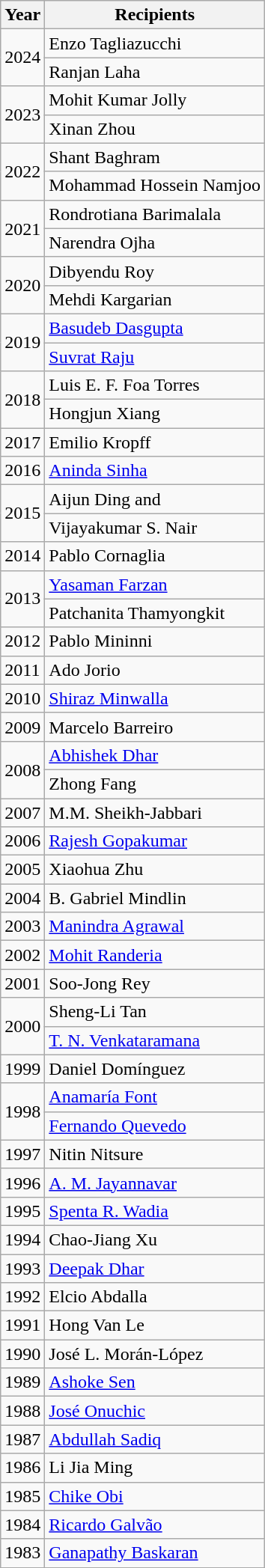<table class="wikitable">
<tr>
<th>Year</th>
<th>Recipients</th>
</tr>
<tr>
<td rowspan="2">2024</td>
<td>Enzo Tagliazucchi</td>
</tr>
<tr>
<td>Ranjan Laha</td>
</tr>
<tr>
<td rowspan="2">2023</td>
<td>Mohit Kumar Jolly</td>
</tr>
<tr>
<td>Xinan Zhou</td>
</tr>
<tr>
<td rowspan="2">2022</td>
<td>Shant Baghram</td>
</tr>
<tr>
<td>Mohammad Hossein Namjoo</td>
</tr>
<tr>
<td rowspan="2">2021</td>
<td>Rondrotiana Barimalala</td>
</tr>
<tr>
<td>Narendra Ojha</td>
</tr>
<tr>
<td rowspan="2">2020</td>
<td>Dibyendu Roy</td>
</tr>
<tr>
<td>Mehdi Kargarian</td>
</tr>
<tr>
<td rowspan="2">2019</td>
<td><a href='#'>Basudeb Dasgupta</a></td>
</tr>
<tr>
<td><a href='#'>Suvrat Raju</a></td>
</tr>
<tr>
<td rowspan="2">2018</td>
<td>Luis E. F. Foa Torres</td>
</tr>
<tr>
<td>Hongjun Xiang</td>
</tr>
<tr>
<td>2017</td>
<td>Emilio Kropff</td>
</tr>
<tr>
<td>2016</td>
<td><a href='#'>Aninda Sinha</a></td>
</tr>
<tr>
<td rowspan="2">2015</td>
<td>Aijun Ding and</td>
</tr>
<tr>
<td>Vijayakumar S. Nair</td>
</tr>
<tr>
<td>2014</td>
<td>Pablo Cornaglia</td>
</tr>
<tr>
<td rowspan="2">2013</td>
<td><a href='#'>Yasaman Farzan</a></td>
</tr>
<tr>
<td>Patchanita Thamyongkit</td>
</tr>
<tr>
<td>2012</td>
<td>Pablo Mininni</td>
</tr>
<tr>
<td>2011</td>
<td>Ado Jorio</td>
</tr>
<tr>
<td>2010</td>
<td><a href='#'>Shiraz Minwalla</a></td>
</tr>
<tr>
<td>2009</td>
<td>Marcelo Barreiro</td>
</tr>
<tr>
<td rowspan="2">2008</td>
<td><a href='#'>Abhishek Dhar</a></td>
</tr>
<tr>
<td>Zhong Fang</td>
</tr>
<tr>
<td>2007</td>
<td>M.M. Sheikh-Jabbari</td>
</tr>
<tr>
<td>2006</td>
<td><a href='#'>Rajesh Gopakumar</a></td>
</tr>
<tr>
<td>2005</td>
<td>Xiaohua Zhu</td>
</tr>
<tr>
<td>2004</td>
<td>B. Gabriel Mindlin</td>
</tr>
<tr>
<td>2003</td>
<td><a href='#'>Manindra Agrawal</a></td>
</tr>
<tr>
<td>2002</td>
<td><a href='#'>Mohit Randeria</a></td>
</tr>
<tr>
<td>2001</td>
<td>Soo-Jong Rey</td>
</tr>
<tr>
<td rowspan="2">2000</td>
<td>Sheng-Li Tan</td>
</tr>
<tr>
<td><a href='#'>T. N. Venkataramana</a></td>
</tr>
<tr>
<td>1999</td>
<td>Daniel Domínguez</td>
</tr>
<tr>
<td rowspan="2">1998</td>
<td><a href='#'>Anamaría Font</a></td>
</tr>
<tr>
<td><a href='#'>Fernando Quevedo</a></td>
</tr>
<tr>
<td>1997</td>
<td>Nitin Nitsure</td>
</tr>
<tr>
<td>1996</td>
<td><a href='#'>A. M. Jayannavar</a></td>
</tr>
<tr>
<td>1995</td>
<td><a href='#'>Spenta R. Wadia</a></td>
</tr>
<tr>
<td>1994</td>
<td>Chao-Jiang Xu</td>
</tr>
<tr>
<td>1993</td>
<td><a href='#'>Deepak Dhar</a></td>
</tr>
<tr>
<td>1992</td>
<td>Elcio Abdalla</td>
</tr>
<tr>
<td>1991</td>
<td>Hong Van Le</td>
</tr>
<tr>
<td>1990</td>
<td>José L. Morán-López</td>
</tr>
<tr>
<td>1989</td>
<td><a href='#'>Ashoke Sen</a></td>
</tr>
<tr>
<td>1988</td>
<td><a href='#'>José Onuchic</a></td>
</tr>
<tr>
<td>1987</td>
<td><a href='#'>Abdullah Sadiq</a></td>
</tr>
<tr>
<td>1986</td>
<td>Li Jia Ming</td>
</tr>
<tr>
<td>1985</td>
<td><a href='#'>Chike Obi</a></td>
</tr>
<tr>
<td>1984</td>
<td><a href='#'>Ricardo Galvão</a></td>
</tr>
<tr>
<td>1983</td>
<td><a href='#'>Ganapathy Baskaran</a></td>
</tr>
</table>
